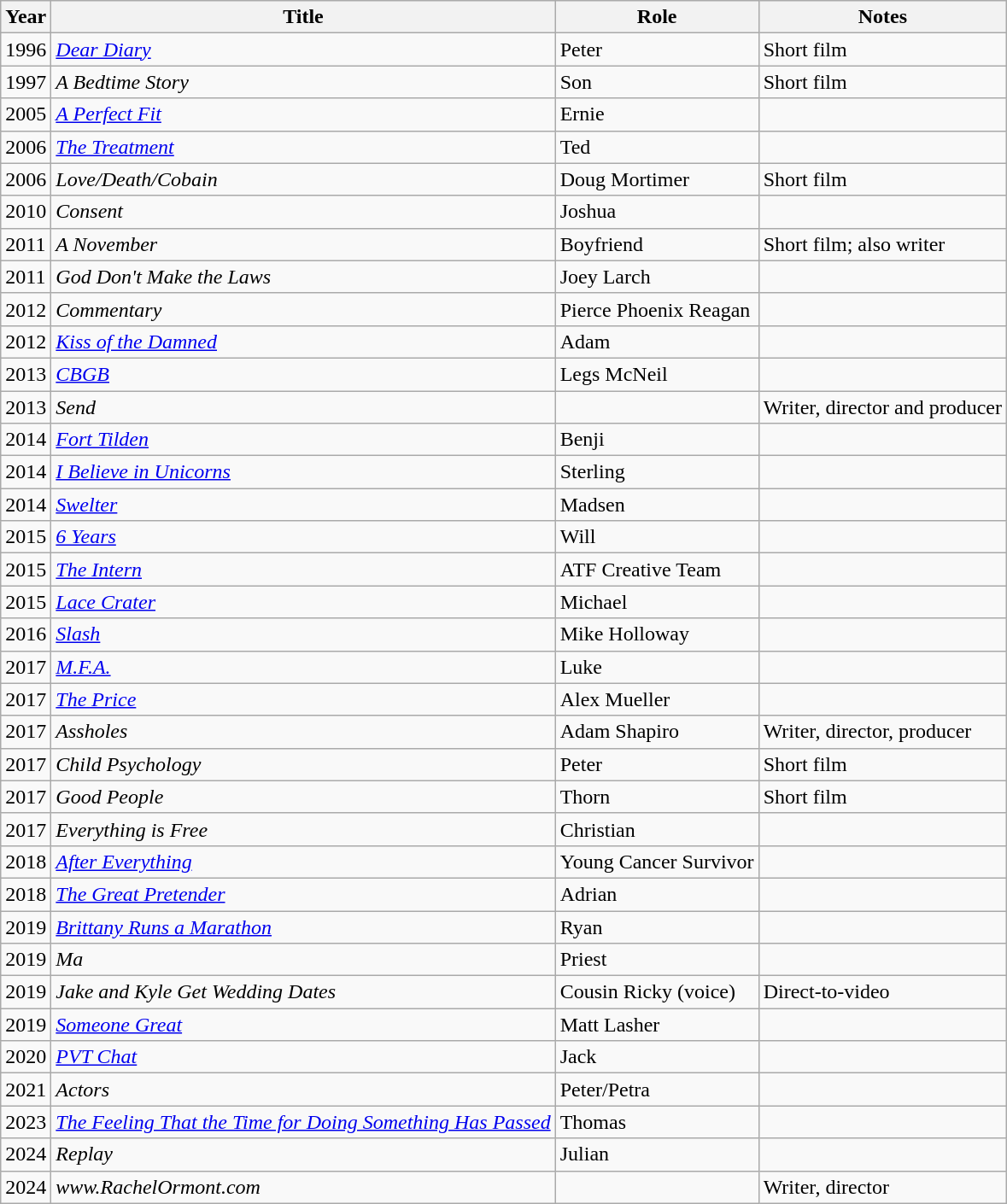<table class="wikitable sortable">
<tr>
<th>Year</th>
<th>Title</th>
<th>Role</th>
<th>Notes</th>
</tr>
<tr>
<td>1996</td>
<td><em><a href='#'>Dear Diary</a></em></td>
<td>Peter</td>
<td>Short film</td>
</tr>
<tr>
<td>1997</td>
<td><em>A Bedtime Story</em></td>
<td>Son</td>
<td>Short film</td>
</tr>
<tr>
<td>2005</td>
<td><em><a href='#'>A Perfect Fit</a></em></td>
<td>Ernie</td>
<td></td>
</tr>
<tr>
<td>2006</td>
<td><em><a href='#'>The Treatment</a></em></td>
<td>Ted</td>
<td></td>
</tr>
<tr>
<td>2006</td>
<td><em>Love/Death/Cobain</em></td>
<td>Doug Mortimer</td>
<td>Short film</td>
</tr>
<tr>
<td>2010</td>
<td><em>Consent</em></td>
<td>Joshua</td>
<td></td>
</tr>
<tr>
<td>2011</td>
<td><em>A November</em></td>
<td>Boyfriend</td>
<td>Short film; also writer</td>
</tr>
<tr>
<td>2011</td>
<td><em>God Don't Make the Laws</em></td>
<td>Joey Larch</td>
<td></td>
</tr>
<tr>
<td>2012</td>
<td><em>Commentary</em></td>
<td>Pierce Phoenix Reagan</td>
<td></td>
</tr>
<tr>
<td>2012</td>
<td><em><a href='#'>Kiss of the Damned</a></em></td>
<td>Adam</td>
<td></td>
</tr>
<tr>
<td>2013</td>
<td><em><a href='#'>CBGB</a></em></td>
<td>Legs McNeil</td>
<td></td>
</tr>
<tr>
<td>2013</td>
<td><em>Send</em></td>
<td></td>
<td>Writer, director and producer</td>
</tr>
<tr>
<td>2014</td>
<td><em><a href='#'>Fort Tilden</a></em></td>
<td>Benji</td>
<td></td>
</tr>
<tr>
<td>2014</td>
<td><em><a href='#'>I Believe in Unicorns</a></em></td>
<td>Sterling</td>
<td></td>
</tr>
<tr>
<td>2014</td>
<td><em><a href='#'>Swelter</a></em></td>
<td>Madsen</td>
<td></td>
</tr>
<tr>
<td>2015</td>
<td><em><a href='#'>6 Years</a></em></td>
<td>Will</td>
<td></td>
</tr>
<tr>
<td>2015</td>
<td><em><a href='#'>The Intern</a></em></td>
<td>ATF Creative Team</td>
<td></td>
</tr>
<tr>
<td>2015</td>
<td><em><a href='#'>Lace Crater</a></em></td>
<td>Michael</td>
<td></td>
</tr>
<tr>
<td>2016</td>
<td><em><a href='#'>Slash</a></em></td>
<td>Mike Holloway</td>
<td></td>
</tr>
<tr>
<td>2017</td>
<td><em><a href='#'>M.F.A.</a></em></td>
<td>Luke</td>
<td></td>
</tr>
<tr>
<td>2017</td>
<td><em><a href='#'>The Price</a></em></td>
<td>Alex Mueller</td>
<td></td>
</tr>
<tr>
<td>2017</td>
<td><em>Assholes</em></td>
<td>Adam Shapiro</td>
<td>Writer, director, producer</td>
</tr>
<tr>
<td>2017</td>
<td><em>Child Psychology</em></td>
<td>Peter</td>
<td>Short film</td>
</tr>
<tr>
<td>2017</td>
<td><em>Good People</em></td>
<td>Thorn</td>
<td>Short film</td>
</tr>
<tr>
<td>2017</td>
<td><em>Everything is Free</em></td>
<td>Christian</td>
<td></td>
</tr>
<tr>
<td>2018</td>
<td><em><a href='#'>After Everything</a></em></td>
<td>Young Cancer Survivor</td>
<td></td>
</tr>
<tr>
<td>2018</td>
<td><em><a href='#'>The Great Pretender</a></em></td>
<td>Adrian</td>
<td></td>
</tr>
<tr>
<td>2019</td>
<td><em><a href='#'>Brittany Runs a Marathon</a></em></td>
<td>Ryan</td>
<td></td>
</tr>
<tr>
<td>2019</td>
<td><em>Ma</em></td>
<td>Priest</td>
<td></td>
</tr>
<tr>
<td>2019</td>
<td><em>Jake and Kyle Get Wedding Dates</em></td>
<td>Cousin Ricky (voice)</td>
<td>Direct-to-video</td>
</tr>
<tr>
<td>2019</td>
<td><em><a href='#'>Someone Great</a></em></td>
<td>Matt Lasher</td>
<td></td>
</tr>
<tr>
<td>2020</td>
<td><em><a href='#'>PVT Chat</a></em></td>
<td>Jack</td>
<td></td>
</tr>
<tr>
<td>2021</td>
<td><em>Actors</em></td>
<td>Peter/Petra</td>
<td></td>
</tr>
<tr>
<td>2023</td>
<td><em><a href='#'>The Feeling That the Time for Doing Something Has Passed</a></em></td>
<td>Thomas</td>
<td></td>
</tr>
<tr>
<td>2024</td>
<td><em>Replay</em></td>
<td>Julian</td>
<td></td>
</tr>
<tr>
<td>2024</td>
<td><em>www.RachelOrmont.com</em></td>
<td></td>
<td>Writer, director</td>
</tr>
</table>
